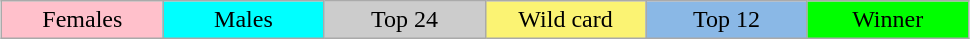<table class="wikitable" style="margin:1em auto; text-align:center;">
<tr>
<td style="background:pink; width:100px;">Females</td>
<td style="background:cyan; width:100px;">Males</td>
<td style="background:#ccc; width:100px;">Top 24</td>
<td style="background:#fbf373; width:100px;">Wild card</td>
<td style="background:#8ab8e6; width:100px;">Top 12</td>
<td style="background:lime; width:100px;">Winner</td>
</tr>
</table>
